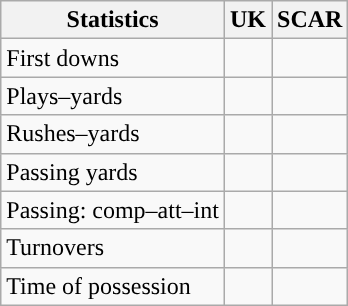<table class="wikitable" style="float:left">
<tr>
<th>Statistics</th>
<th>UK</th>
<th>SCAR</th>
</tr>
<tr>
<td>First downs</td>
<td></td>
<td></td>
</tr>
<tr>
<td>Plays–yards</td>
<td></td>
<td></td>
</tr>
<tr>
<td>Rushes–yards</td>
<td></td>
<td></td>
</tr>
<tr>
<td>Passing yards</td>
<td></td>
<td></td>
</tr>
<tr>
<td>Passing: comp–att–int</td>
<td></td>
<td></td>
</tr>
<tr>
<td>Turnovers</td>
<td></td>
<td></td>
</tr>
<tr>
<td>Time of possession</td>
<td></td>
<td></td>
</tr>
</table>
